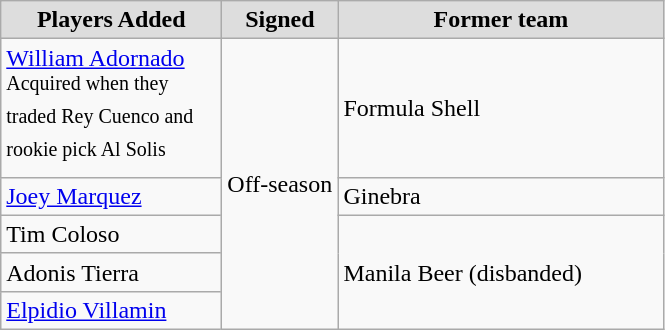<table class="wikitable sortable sortable">
<tr align="center" bgcolor="#dddddd">
<td style="width:140px"><strong>Players Added</strong></td>
<td style="width:70px"><strong>Signed</strong></td>
<td style="width:210px"><strong>Former team</strong></td>
</tr>
<tr>
<td><a href='#'>William Adornado</a> <sup>Acquired when they traded Rey Cuenco and rookie pick Al Solis</sup></td>
<td rowspan="5">Off-season</td>
<td>Formula Shell</td>
</tr>
<tr>
<td><a href='#'>Joey Marquez</a></td>
<td>Ginebra</td>
</tr>
<tr>
<td>Tim Coloso</td>
<td rowspan="3">Manila Beer (disbanded)</td>
</tr>
<tr>
<td>Adonis Tierra</td>
</tr>
<tr>
<td><a href='#'>Elpidio Villamin</a></td>
</tr>
</table>
